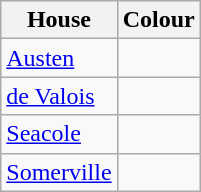<table class="wikitable">
<tr>
<th>House</th>
<th>Colour</th>
</tr>
<tr>
<td><a href='#'>Austen</a></td>
<td> </td>
</tr>
<tr>
<td><a href='#'>de Valois</a></td>
<td> </td>
</tr>
<tr>
<td><a href='#'>Seacole</a></td>
<td> </td>
</tr>
<tr>
<td><a href='#'>Somerville</a></td>
<td> </td>
</tr>
</table>
